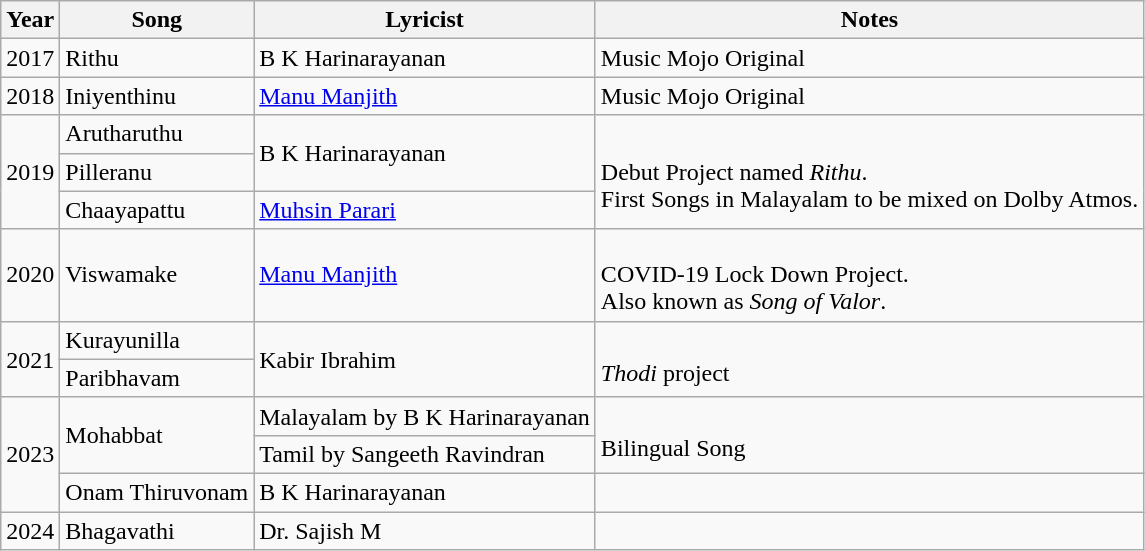<table class="wikitable">
<tr>
<th>Year</th>
<th>Song</th>
<th>Lyricist</th>
<th>Notes</th>
</tr>
<tr>
<td>2017</td>
<td>Rithu</td>
<td>B K Harinarayanan</td>
<td>Music Mojo Original</td>
</tr>
<tr>
<td>2018</td>
<td>Iniyenthinu</td>
<td><a href='#'>Manu Manjith</a></td>
<td>Music Mojo Original</td>
</tr>
<tr>
<td rowspan="3">2019</td>
<td>Arutharuthu</td>
<td rowspan="2">B K Harinarayanan</td>
<td rowspan="3"><br>Debut Project named <em>Rithu</em>.<br>
First Songs in Malayalam to be mixed on Dolby Atmos.</td>
</tr>
<tr>
<td>Pilleranu</td>
</tr>
<tr>
<td>Chaayapattu</td>
<td><a href='#'>Muhsin Parari</a></td>
</tr>
<tr>
<td>2020</td>
<td>Viswamake</td>
<td><a href='#'>Manu Manjith</a></td>
<td><br>COVID-19 Lock Down Project.<br>Also known as <em>Song of Valor</em>.</td>
</tr>
<tr>
<td rowspan="2">2021</td>
<td>Kurayunilla</td>
<td rowspan="2">Kabir Ibrahim</td>
<td rowspan="2"><br><em>Thodi</em> project</td>
</tr>
<tr>
<td>Paribhavam</td>
</tr>
<tr>
<td rowspan="3">2023</td>
<td rowspan="2">Mohabbat</td>
<td>Malayalam by B K Harinarayanan</td>
<td rowspan="2"><br>Bilingual Song</td>
</tr>
<tr>
<td>Tamil by Sangeeth Ravindran</td>
</tr>
<tr>
<td>Onam Thiruvonam</td>
<td>B K Harinarayanan</td>
</tr>
<tr>
<td>2024</td>
<td>Bhagavathi</td>
<td>Dr. Sajish M</td>
<td></td>
</tr>
</table>
